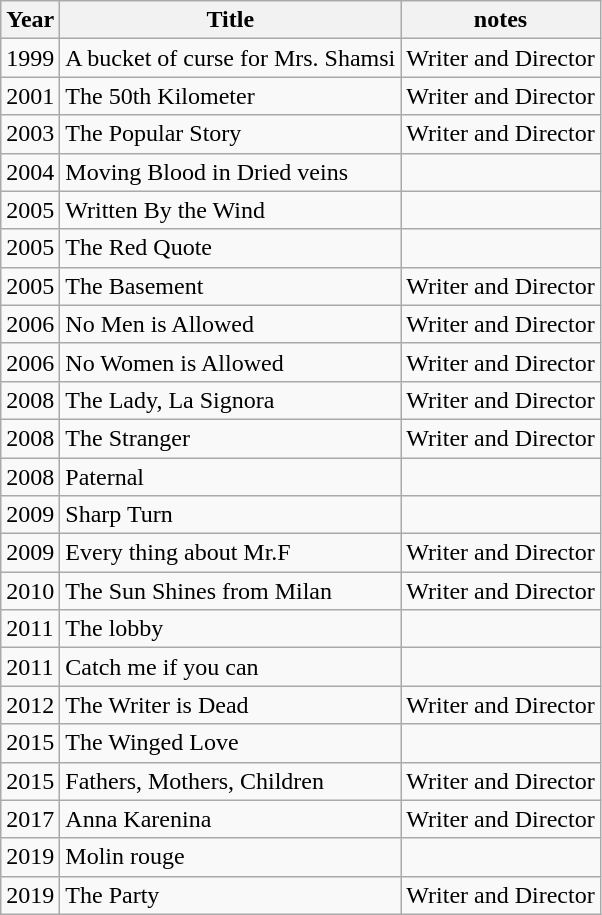<table class="wikitable sortable">
<tr>
<th>Year</th>
<th>Title</th>
<th>notes</th>
</tr>
<tr>
<td>1999</td>
<td>A bucket of curse for Mrs. Shamsi</td>
<td>Writer and Director</td>
</tr>
<tr>
<td>2001</td>
<td>The 50th Kilometer</td>
<td>Writer and Director</td>
</tr>
<tr>
<td>2003</td>
<td>The Popular Story</td>
<td>Writer and Director</td>
</tr>
<tr>
<td>2004</td>
<td>Moving Blood in Dried veins</td>
<td></td>
</tr>
<tr>
<td>2005</td>
<td>Written By the Wind</td>
<td></td>
</tr>
<tr>
<td>2005</td>
<td>The Red Quote</td>
<td></td>
</tr>
<tr>
<td>2005</td>
<td>The Basement</td>
<td>Writer and Director</td>
</tr>
<tr>
<td>2006</td>
<td>No Men is Allowed</td>
<td>Writer and Director</td>
</tr>
<tr>
<td>2006</td>
<td>No Women is Allowed</td>
<td>Writer and Director</td>
</tr>
<tr>
<td>2008</td>
<td>The Lady, La Signora</td>
<td>Writer and Director</td>
</tr>
<tr>
<td>2008</td>
<td>The Stranger</td>
<td>Writer and Director</td>
</tr>
<tr>
<td>2008</td>
<td>Paternal</td>
<td></td>
</tr>
<tr>
<td>2009</td>
<td>Sharp Turn</td>
<td></td>
</tr>
<tr>
<td>2009</td>
<td>Every thing about Mr.F</td>
<td>Writer and Director</td>
</tr>
<tr>
<td>2010</td>
<td>The Sun Shines from Milan</td>
<td>Writer and Director</td>
</tr>
<tr>
<td>2011</td>
<td>The lobby</td>
<td></td>
</tr>
<tr>
<td>2011</td>
<td>Catch me if you can</td>
<td></td>
</tr>
<tr>
<td>2012</td>
<td>The Writer is Dead</td>
<td>Writer and Director</td>
</tr>
<tr>
<td>2015</td>
<td>The Winged Love</td>
<td></td>
</tr>
<tr>
<td>2015</td>
<td>Fathers, Mothers, Children</td>
<td>Writer and Director</td>
</tr>
<tr>
<td>2017</td>
<td>Anna Karenina</td>
<td>Writer and Director</td>
</tr>
<tr>
<td>2019</td>
<td>Molin rouge</td>
<td></td>
</tr>
<tr>
<td>2019</td>
<td>The Party</td>
<td>Writer and Director</td>
</tr>
</table>
